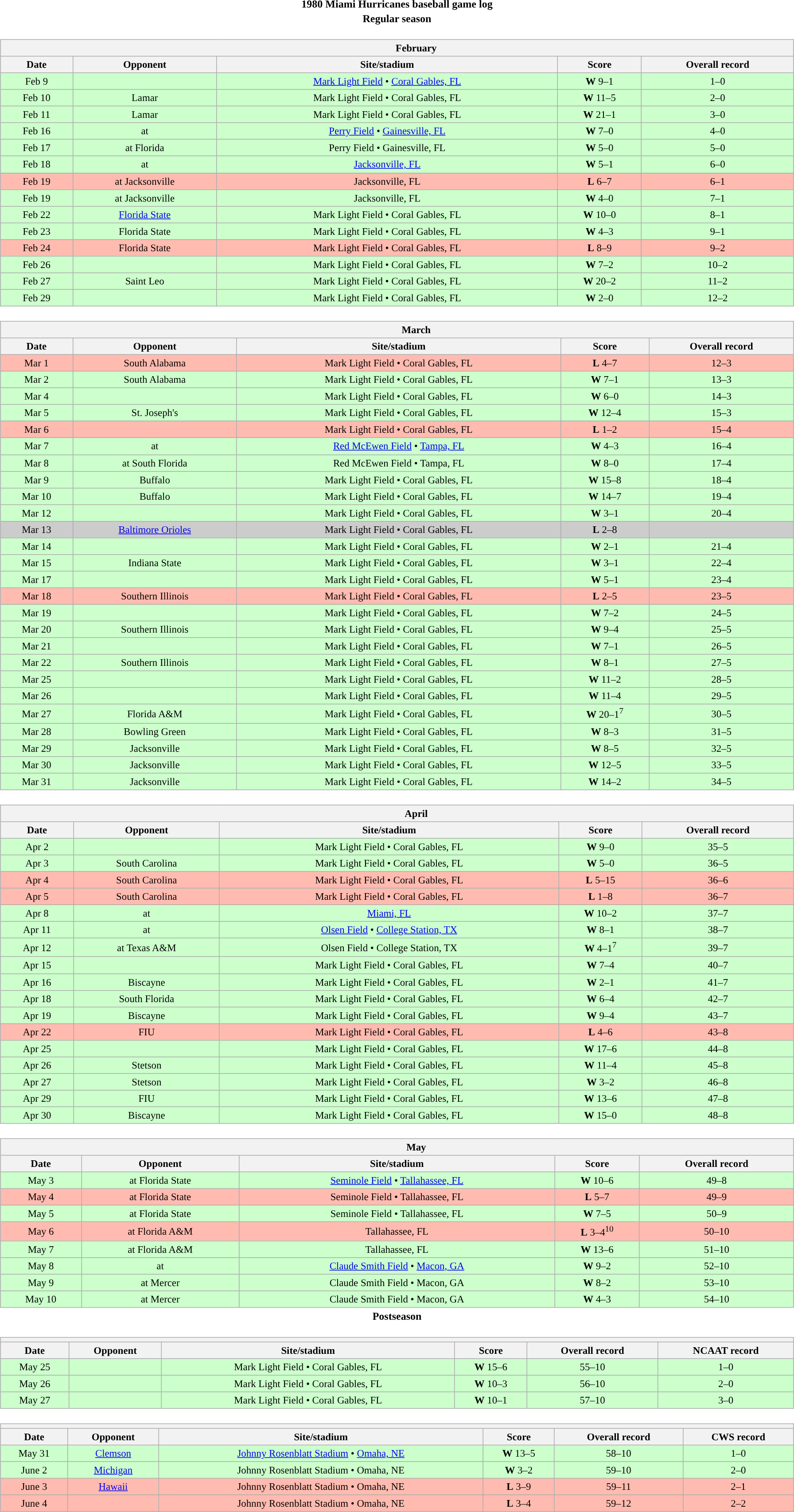<table class="toccolours" width=95% style="margin:1.5em auto; text-align:center;">
<tr>
<th colspan=2>1980 Miami Hurricanes baseball game log</th>
</tr>
<tr>
<th colspan=2>Regular season</th>
</tr>
<tr valign="top">
<td><br><table class="wikitable collapsible collapsed" style="margin:auto; font-size:95%; width:100%">
<tr>
<th colspan=11 style="padding-left:4em;">February</th>
</tr>
<tr>
<th>Date</th>
<th>Opponent</th>
<th>Site/stadium</th>
<th>Score</th>
<th>Overall record</th>
</tr>
<tr bgcolor=ccffcc>
<td>Feb 9</td>
<td></td>
<td><a href='#'>Mark Light Field</a> • <a href='#'>Coral Gables, FL</a></td>
<td><strong>W</strong> 9–1</td>
<td>1–0</td>
</tr>
<tr bgcolor=ccffcc>
<td>Feb 10</td>
<td>Lamar</td>
<td>Mark Light Field • Coral Gables, FL</td>
<td><strong>W</strong> 11–5</td>
<td>2–0</td>
</tr>
<tr bgcolor=ccffcc>
<td>Feb 11</td>
<td>Lamar</td>
<td>Mark Light Field • Coral Gables, FL</td>
<td><strong>W</strong> 21–1</td>
<td>3–0</td>
</tr>
<tr bgcolor=ccffcc>
<td>Feb 16</td>
<td>at </td>
<td><a href='#'>Perry Field</a> • <a href='#'>Gainesville, FL</a></td>
<td><strong>W</strong> 7–0</td>
<td>4–0</td>
</tr>
<tr bgcolor=ccffcc>
<td>Feb 17</td>
<td>at Florida</td>
<td>Perry Field • Gainesville, FL</td>
<td><strong>W</strong> 5–0</td>
<td>5–0</td>
</tr>
<tr bgcolor=ccffcc>
<td>Feb 18</td>
<td>at </td>
<td><a href='#'>Jacksonville, FL</a></td>
<td><strong>W</strong> 5–1</td>
<td>6–0</td>
</tr>
<tr bgcolor=ffbbb>
<td>Feb 19</td>
<td>at Jacksonville</td>
<td>Jacksonville, FL</td>
<td><strong>L</strong> 6–7</td>
<td>6–1</td>
</tr>
<tr bgcolor=ccffcc>
<td>Feb 19</td>
<td>at Jacksonville</td>
<td>Jacksonville, FL</td>
<td><strong>W</strong> 4–0</td>
<td>7–1</td>
</tr>
<tr bgcolor=ccffcc>
<td>Feb 22</td>
<td><a href='#'>Florida State</a></td>
<td>Mark Light Field • Coral Gables, FL</td>
<td><strong>W</strong> 10–0</td>
<td>8–1</td>
</tr>
<tr bgcolor=ccffcc>
<td>Feb 23</td>
<td>Florida State</td>
<td>Mark Light Field • Coral Gables, FL</td>
<td><strong>W</strong> 4–3</td>
<td>9–1</td>
</tr>
<tr bgcolor=ffbbb>
<td>Feb 24</td>
<td>Florida State</td>
<td>Mark Light Field • Coral Gables, FL</td>
<td><strong>L</strong> 8–9</td>
<td>9–2</td>
</tr>
<tr bgcolor=ccffcc>
<td>Feb 26</td>
<td></td>
<td>Mark Light Field • Coral Gables, FL</td>
<td><strong>W</strong> 7–2</td>
<td>10–2</td>
</tr>
<tr bgcolor=ccffcc>
<td>Feb 27</td>
<td>Saint Leo</td>
<td>Mark Light Field • Coral Gables, FL</td>
<td><strong>W</strong> 20–2</td>
<td>11–2</td>
</tr>
<tr bgcolor=ccffcc>
<td>Feb 29</td>
<td></td>
<td>Mark Light Field • Coral Gables, FL</td>
<td><strong>W</strong> 2–0</td>
<td>12–2</td>
</tr>
</table>
</td>
</tr>
<tr valign="top">
<td><br><table class="wikitable collapsible collapsed" style="margin:auto; font-size:95%; width:100%">
<tr>
<th colspan=11 style="padding-left:4em;">March</th>
</tr>
<tr>
<th>Date</th>
<th>Opponent</th>
<th>Site/stadium</th>
<th>Score</th>
<th>Overall record</th>
</tr>
<tr bgcolor=ffbbb>
<td>Mar 1</td>
<td>South Alabama</td>
<td>Mark Light Field • Coral Gables, FL</td>
<td><strong>L</strong> 4–7</td>
<td>12–3</td>
</tr>
<tr bgcolor=ccffcc>
<td>Mar 2</td>
<td>South Alabama</td>
<td>Mark Light Field • Coral Gables, FL</td>
<td><strong>W</strong> 7–1</td>
<td>13–3</td>
</tr>
<tr bgcolor=ccffcc>
<td>Mar 4</td>
<td></td>
<td>Mark Light Field • Coral Gables, FL</td>
<td><strong>W</strong> 6–0</td>
<td>14–3</td>
</tr>
<tr bgcolor=ccffcc>
<td>Mar 5</td>
<td>St. Joseph's</td>
<td>Mark Light Field • Coral Gables, FL</td>
<td><strong>W</strong> 12–4</td>
<td>15–3</td>
</tr>
<tr bgcolor=ffbbb>
<td>Mar 6</td>
<td></td>
<td>Mark Light Field • Coral Gables, FL</td>
<td><strong>L</strong> 1–2</td>
<td>15–4</td>
</tr>
<tr bgcolor=ccffcc>
<td>Mar 7</td>
<td>at </td>
<td><a href='#'>Red McEwen Field</a> • <a href='#'>Tampa, FL</a></td>
<td><strong>W</strong> 4–3</td>
<td>16–4</td>
</tr>
<tr bgcolor=ccffcc>
<td>Mar 8</td>
<td>at South Florida</td>
<td>Red McEwen Field • Tampa, FL</td>
<td><strong>W</strong> 8–0</td>
<td>17–4</td>
</tr>
<tr bgcolor=ccffcc>
<td>Mar 9</td>
<td>Buffalo</td>
<td>Mark Light Field • Coral Gables, FL</td>
<td><strong>W</strong> 15–8</td>
<td>18–4</td>
</tr>
<tr bgcolor=ccffcc>
<td>Mar 10</td>
<td>Buffalo</td>
<td>Mark Light Field • Coral Gables, FL</td>
<td><strong>W</strong> 14–7</td>
<td>19–4</td>
</tr>
<tr bgcolor=ccffcc>
<td>Mar 12</td>
<td></td>
<td>Mark Light Field • Coral Gables, FL</td>
<td><strong>W</strong> 3–1</td>
<td>20–4</td>
</tr>
<tr bgcolor=cccccc>
<td>Mar 13</td>
<td><a href='#'>Baltimore Orioles</a></td>
<td>Mark Light Field • Coral Gables, FL</td>
<td><strong>L</strong> 2–8</td>
<td></td>
</tr>
<tr bgcolor=ccffcc>
<td>Mar 14</td>
<td></td>
<td>Mark Light Field • Coral Gables, FL</td>
<td><strong>W</strong> 2–1</td>
<td>21–4</td>
</tr>
<tr bgcolor=ccffcc>
<td>Mar 15</td>
<td>Indiana State</td>
<td>Mark Light Field • Coral Gables, FL</td>
<td><strong>W</strong> 3–1</td>
<td>22–4</td>
</tr>
<tr bgcolor=ccffcc>
<td>Mar 17</td>
<td></td>
<td>Mark Light Field • Coral Gables, FL</td>
<td><strong>W</strong> 5–1</td>
<td>23–4</td>
</tr>
<tr bgcolor=ffbbb>
<td>Mar 18</td>
<td>Southern Illinois</td>
<td>Mark Light Field • Coral Gables, FL</td>
<td><strong>L</strong> 2–5</td>
<td>23–5</td>
</tr>
<tr bgcolor=ccffcc>
<td>Mar 19</td>
<td></td>
<td>Mark Light Field • Coral Gables, FL</td>
<td><strong>W</strong> 7–2</td>
<td>24–5</td>
</tr>
<tr bgcolor=ccffcc>
<td>Mar 20</td>
<td>Southern Illinois</td>
<td>Mark Light Field • Coral Gables, FL</td>
<td><strong>W</strong> 9–4</td>
<td>25–5</td>
</tr>
<tr bgcolor=ccffcc>
<td>Mar 21</td>
<td></td>
<td>Mark Light Field • Coral Gables, FL</td>
<td><strong>W</strong> 7–1</td>
<td>26–5</td>
</tr>
<tr bgcolor=ccffcc>
<td>Mar 22</td>
<td>Southern Illinois</td>
<td>Mark Light Field • Coral Gables, FL</td>
<td><strong>W</strong> 8–1</td>
<td>27–5</td>
</tr>
<tr bgcolor=ccffcc>
<td>Mar 25</td>
<td></td>
<td>Mark Light Field • Coral Gables, FL</td>
<td><strong>W</strong> 11–2</td>
<td>28–5</td>
</tr>
<tr bgcolor=ccffcc>
<td>Mar 26</td>
<td></td>
<td>Mark Light Field • Coral Gables, FL</td>
<td><strong>W</strong> 11–4</td>
<td>29–5</td>
</tr>
<tr bgcolor=ccffcc>
<td>Mar 27</td>
<td>Florida A&M</td>
<td>Mark Light Field • Coral Gables, FL</td>
<td><strong>W</strong> 20–1<sup>7</sup></td>
<td>30–5</td>
</tr>
<tr bgcolor=ccffcc>
<td>Mar 28</td>
<td>Bowling Green</td>
<td>Mark Light Field • Coral Gables, FL</td>
<td><strong>W</strong> 8–3</td>
<td>31–5</td>
</tr>
<tr bgcolor=ccffcc>
<td>Mar 29</td>
<td>Jacksonville</td>
<td>Mark Light Field • Coral Gables, FL</td>
<td><strong>W</strong> 8–5</td>
<td>32–5</td>
</tr>
<tr bgcolor=ccffcc>
<td>Mar 30</td>
<td>Jacksonville</td>
<td>Mark Light Field • Coral Gables, FL</td>
<td><strong>W</strong> 12–5</td>
<td>33–5</td>
</tr>
<tr bgcolor=ccffcc>
<td>Mar 31</td>
<td>Jacksonville</td>
<td>Mark Light Field • Coral Gables, FL</td>
<td><strong>W</strong> 14–2</td>
<td>34–5</td>
</tr>
</table>
</td>
</tr>
<tr>
<td><br><table class="wikitable collapsible collapsed" style="margin:auto; font-size:95%; width:100%">
<tr>
<th colspan=11 style="padding-left:4em;">April</th>
</tr>
<tr>
<th>Date</th>
<th>Opponent</th>
<th>Site/stadium</th>
<th>Score</th>
<th>Overall record</th>
</tr>
<tr bgcolor=ccffcc>
<td>Apr 2</td>
<td></td>
<td>Mark Light Field • Coral Gables, FL</td>
<td><strong>W</strong> 9–0</td>
<td>35–5</td>
</tr>
<tr bgcolor=ccffcc>
<td>Apr 3</td>
<td>South Carolina</td>
<td>Mark Light Field • Coral Gables, FL</td>
<td><strong>W</strong> 5–0</td>
<td>36–5</td>
</tr>
<tr bgcolor=ffbbb>
<td>Apr 4</td>
<td>South Carolina</td>
<td>Mark Light Field • Coral Gables, FL</td>
<td><strong>L</strong> 5–15</td>
<td>36–6</td>
</tr>
<tr bgcolor=ffbbb>
<td>Apr 5</td>
<td>South Carolina</td>
<td>Mark Light Field • Coral Gables, FL</td>
<td><strong>L</strong> 1–8</td>
<td>36–7</td>
</tr>
<tr bgcolor=ccffcc>
<td>Apr 8</td>
<td>at </td>
<td><a href='#'>Miami, FL</a></td>
<td><strong>W</strong> 10–2</td>
<td>37–7</td>
</tr>
<tr bgcolor=ccffcc>
<td>Apr 11</td>
<td>at </td>
<td><a href='#'>Olsen Field</a>  • <a href='#'>College Station, TX</a></td>
<td><strong>W</strong> 8–1</td>
<td>38–7</td>
</tr>
<tr bgcolor=ccffcc>
<td>Apr 12</td>
<td>at Texas A&M</td>
<td>Olsen Field • College Station, TX</td>
<td><strong>W</strong> 4–1<sup>7</sup></td>
<td>39–7</td>
</tr>
<tr bgcolor=ccffcc>
<td>Apr 15</td>
<td></td>
<td>Mark Light Field • Coral Gables, FL</td>
<td><strong>W</strong> 7–4</td>
<td>40–7</td>
</tr>
<tr bgcolor=ccffcc>
<td>Apr 16</td>
<td>Biscayne</td>
<td>Mark Light Field • Coral Gables, FL</td>
<td><strong>W</strong> 2–1</td>
<td>41–7</td>
</tr>
<tr bgcolor=ccffcc>
<td>Apr 18</td>
<td>South Florida</td>
<td>Mark Light Field • Coral Gables, FL</td>
<td><strong>W</strong> 6–4</td>
<td>42–7</td>
</tr>
<tr bgcolor=ccffcc>
<td>Apr 19</td>
<td>Biscayne</td>
<td>Mark Light Field • Coral Gables, FL</td>
<td><strong>W</strong> 9–4</td>
<td>43–7</td>
</tr>
<tr bgcolor=ffbbb>
<td>Apr 22</td>
<td>FIU</td>
<td>Mark Light Field • Coral Gables, FL</td>
<td><strong>L</strong> 4–6</td>
<td>43–8</td>
</tr>
<tr bgcolor=ccffcc>
<td>Apr 25</td>
<td></td>
<td>Mark Light Field • Coral Gables, FL</td>
<td><strong>W</strong> 17–6</td>
<td>44–8</td>
</tr>
<tr bgcolor=ccffcc>
<td>Apr 26</td>
<td>Stetson</td>
<td>Mark Light Field • Coral Gables, FL</td>
<td><strong>W</strong> 11–4</td>
<td>45–8</td>
</tr>
<tr bgcolor=ccffcc>
<td>Apr 27</td>
<td>Stetson</td>
<td>Mark Light Field • Coral Gables, FL</td>
<td><strong>W</strong> 3–2</td>
<td>46–8</td>
</tr>
<tr bgcolor=ccffcc>
<td>Apr 29</td>
<td>FIU</td>
<td>Mark Light Field • Coral Gables, FL</td>
<td><strong>W</strong> 13–6</td>
<td>47–8</td>
</tr>
<tr bgcolor=ccffcc>
<td>Apr 30</td>
<td>Biscayne</td>
<td>Mark Light Field • Coral Gables, FL</td>
<td><strong>W</strong> 15–0</td>
<td>48–8</td>
</tr>
</table>
</td>
</tr>
<tr>
<td><br><table class="wikitable collapsible collapsed" style="margin:auto; font-size:95%; width:100%">
<tr>
<th colspan=11 style="padding-left:4em;">May</th>
</tr>
<tr>
<th>Date</th>
<th>Opponent</th>
<th>Site/stadium</th>
<th>Score</th>
<th>Overall record</th>
</tr>
<tr bgcolor=ccffcc>
<td>May 3</td>
<td>at Florida State</td>
<td><a href='#'>Seminole Field</a> • <a href='#'>Tallahassee, FL</a></td>
<td><strong>W</strong> 10–6</td>
<td>49–8</td>
</tr>
<tr bgcolor=ffbbb>
<td>May 4</td>
<td>at Florida State</td>
<td>Seminole Field • Tallahassee, FL</td>
<td><strong>L</strong> 5–7</td>
<td>49–9</td>
</tr>
<tr bgcolor=ccffcc>
<td>May 5</td>
<td>at Florida State</td>
<td>Seminole Field • Tallahassee, FL</td>
<td><strong>W</strong> 7–5</td>
<td>50–9</td>
</tr>
<tr bgcolor=ffbbb>
<td>May 6</td>
<td>at Florida A&M</td>
<td>Tallahassee, FL</td>
<td><strong>L</strong> 3–4<sup>10</sup></td>
<td>50–10</td>
</tr>
<tr bgcolor=ccffcc>
<td>May 7</td>
<td>at Florida A&M</td>
<td>Tallahassee, FL</td>
<td><strong>W</strong> 13–6</td>
<td>51–10</td>
</tr>
<tr bgcolor=ccffcc>
<td>May 8</td>
<td>at </td>
<td><a href='#'>Claude Smith Field</a> • <a href='#'>Macon, GA</a></td>
<td><strong>W</strong> 9–2</td>
<td>52–10</td>
</tr>
<tr bgcolor=ccffcc>
<td>May 9</td>
<td>at Mercer</td>
<td>Claude Smith Field • Macon, GA</td>
<td><strong>W</strong> 8–2</td>
<td>53–10</td>
</tr>
<tr bgcolor=ccffcc>
<td>May 10</td>
<td>at Mercer</td>
<td>Claude Smith Field • Macon, GA</td>
<td><strong>W</strong> 4–3</td>
<td>54–10</td>
</tr>
</table>
</td>
</tr>
<tr>
<th colspan=2>Postseason</th>
</tr>
<tr valign="top">
<td><br><table class="wikitable collapsible collapsed" style="margin:auto; font-size:95%; width:100%">
<tr>
<th colspan=11 style="padding-left:4em;"><a href='#'></a></th>
</tr>
<tr>
<th>Date</th>
<th>Opponent</th>
<th>Site/stadium</th>
<th>Score</th>
<th>Overall record</th>
<th>NCAAT record</th>
</tr>
<tr bgcolor=ccffcc>
<td>May 25</td>
<td></td>
<td>Mark Light Field • Coral Gables, FL</td>
<td><strong>W</strong> 15–6</td>
<td>55–10</td>
<td>1–0</td>
</tr>
<tr bgcolor=ccffcc>
<td>May 26</td>
<td></td>
<td>Mark Light Field • Coral Gables, FL</td>
<td><strong>W</strong> 10–3</td>
<td>56–10</td>
<td>2–0</td>
</tr>
<tr bgcolor=ccffcc>
<td>May 27</td>
<td></td>
<td>Mark Light Field • Coral Gables, FL</td>
<td><strong>W</strong> 10–1</td>
<td>57–10</td>
<td>3–0</td>
</tr>
</table>
</td>
</tr>
<tr valign="top">
<td><br><table class="wikitable collapsible collapsed" style="margin:auto; font-size:95%; width:100%">
<tr>
<th colspan=11 style="padding-left:4em; "><a href='#'></a></th>
</tr>
<tr>
<th>Date</th>
<th>Opponent</th>
<th>Site/stadium</th>
<th>Score</th>
<th>Overall record</th>
<th>CWS record</th>
</tr>
<tr bgcolor=ccffcc>
<td>May 31</td>
<td><a href='#'>Clemson</a></td>
<td><a href='#'>Johnny Rosenblatt Stadium</a> • <a href='#'>Omaha, NE</a></td>
<td><strong>W</strong> 13–5</td>
<td>58–10</td>
<td>1–0</td>
</tr>
<tr bgcolor=ccffcc>
<td>June 2</td>
<td><a href='#'>Michigan</a></td>
<td>Johnny Rosenblatt Stadium • Omaha, NE</td>
<td><strong>W</strong> 3–2</td>
<td>59–10</td>
<td>2–0</td>
</tr>
<tr bgcolor=ffbbb>
<td>June 3</td>
<td><a href='#'>Hawaii</a></td>
<td>Johnny Rosenblatt Stadium • Omaha, NE</td>
<td><strong>L</strong> 3–9</td>
<td>59–11</td>
<td>2–1</td>
</tr>
<tr bgcolor=ffbbb>
<td>June 4</td>
<td></td>
<td>Johnny Rosenblatt Stadium • Omaha, NE</td>
<td><strong>L</strong> 3–4</td>
<td>59–12</td>
<td>2–2</td>
</tr>
</table>
</td>
</tr>
</table>
